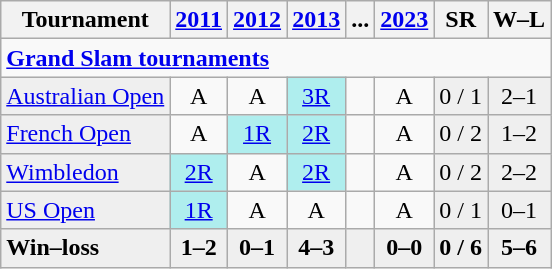<table class=wikitable style=text-align:center>
<tr>
<th>Tournament</th>
<th><a href='#'>2011</a></th>
<th><a href='#'>2012</a></th>
<th><a href='#'>2013</a></th>
<th>...</th>
<th><a href='#'>2023</a></th>
<th>SR</th>
<th>W–L</th>
</tr>
<tr>
<td colspan="8" style="text-align:left"><a href='#'><strong>Grand Slam tournaments</strong></a></td>
</tr>
<tr>
<td bgcolor=efefef align=left><a href='#'>Australian Open</a></td>
<td>A</td>
<td>A</td>
<td bgcolor=afeeee><a href='#'>3R</a></td>
<td></td>
<td>A</td>
<td bgcolor=efefef>0 / 1</td>
<td bgcolor=efefef>2–1</td>
</tr>
<tr>
<td bgcolor=efefef align=left><a href='#'>French Open</a></td>
<td>A</td>
<td bgcolor=afeeee><a href='#'>1R</a></td>
<td bgcolor=afeeee><a href='#'>2R</a></td>
<td></td>
<td>A</td>
<td bgcolor=efefef>0 / 2</td>
<td bgcolor=efefef>1–2</td>
</tr>
<tr>
<td bgcolor=efefef align=left><a href='#'>Wimbledon</a></td>
<td bgcolor=afeeee><a href='#'>2R</a></td>
<td>A</td>
<td bgcolor=afeeee><a href='#'>2R</a></td>
<td></td>
<td>A</td>
<td bgcolor=efefef>0 / 2</td>
<td bgcolor=efefef>2–2</td>
</tr>
<tr>
<td bgcolor=efefef align=left><a href='#'>US Open</a></td>
<td bgcolor=afeeee><a href='#'>1R</a></td>
<td>A</td>
<td>A</td>
<td></td>
<td>A</td>
<td bgcolor=efefef>0 / 1</td>
<td bgcolor=efefef>0–1</td>
</tr>
<tr style=font-weight:bold;background:#efefef>
<td style=text-align:left>Win–loss</td>
<td>1–2</td>
<td>0–1</td>
<td>4–3</td>
<td></td>
<td>0–0</td>
<td>0 / 6</td>
<td>5–6</td>
</tr>
</table>
